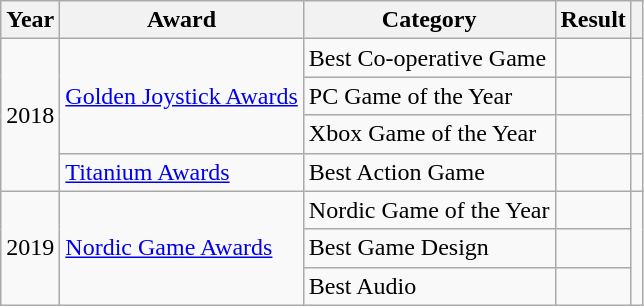<table class="wikitable sortable">
<tr>
<th>Year</th>
<th>Award</th>
<th>Category</th>
<th>Result</th>
<th></th>
</tr>
<tr>
<td style="text-align:center;" rowspan="4">2018</td>
<td rowspan="3"><a href='#'>Golden Joystick Awards</a></td>
<td>Best Co-operative Game</td>
<td></td>
<td rowspan="3" style="text-align:center;"></td>
</tr>
<tr>
<td>PC Game of the Year</td>
<td></td>
</tr>
<tr>
<td>Xbox Game of the Year</td>
<td></td>
</tr>
<tr>
<td><a href='#'>Titanium Awards</a></td>
<td>Best Action Game</td>
<td></td>
<td style="text-align:center;"></td>
</tr>
<tr>
<td style="text-align:center;" rowspan="3">2019</td>
<td rowspan="3"><a href='#'>Nordic Game Awards</a></td>
<td>Nordic Game of the Year</td>
<td></td>
<td rowspan="3" style="text-align:center;"></td>
</tr>
<tr>
<td>Best Game Design</td>
<td></td>
</tr>
<tr>
<td>Best Audio</td>
<td></td>
</tr>
</table>
